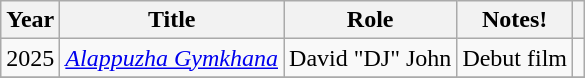<table class="wikitable">
<tr>
<th>Year</th>
<th>Title</th>
<th>Role</th>
<th>Notes!</th>
<th></th>
</tr>
<tr>
<td>2025</td>
<td><em><a href='#'>Alappuzha Gymkhana</a></em></td>
<td>David "DJ" John</td>
<td>Debut film</td>
<td></td>
</tr>
<tr>
</tr>
</table>
